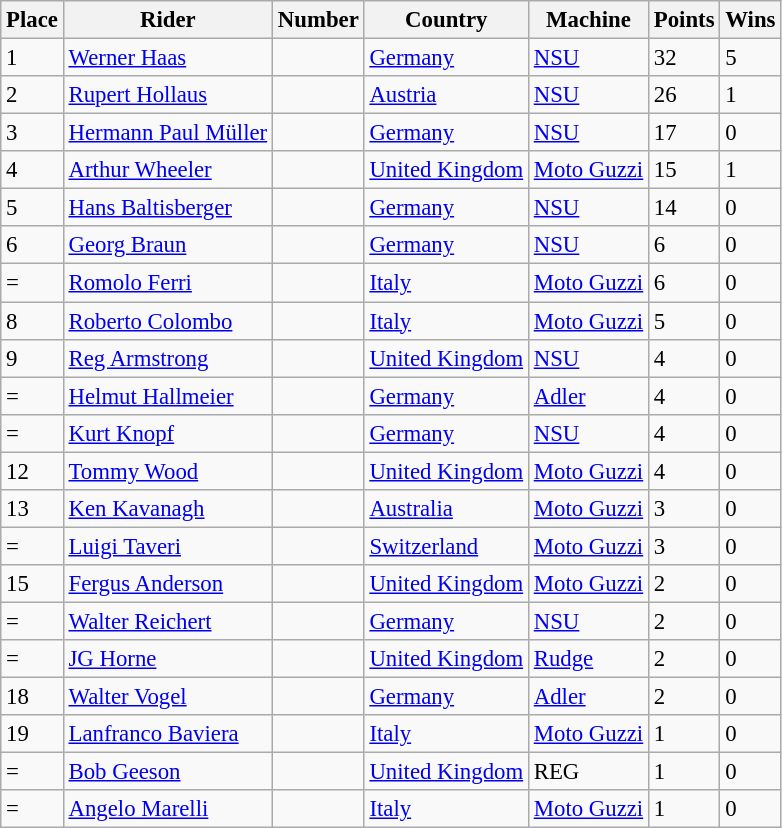<table class="wikitable" style="font-size: 95%;">
<tr>
<th>Place</th>
<th>Rider</th>
<th>Number</th>
<th>Country</th>
<th>Machine</th>
<th>Points</th>
<th>Wins</th>
</tr>
<tr>
<td>1</td>
<td> <a href='#'>Werner Haas</a></td>
<td></td>
<td><a href='#'>Germany</a></td>
<td><a href='#'>NSU</a></td>
<td>32</td>
<td>5</td>
</tr>
<tr>
<td>2</td>
<td> <a href='#'>Rupert Hollaus</a></td>
<td></td>
<td><a href='#'>Austria</a></td>
<td><a href='#'>NSU</a></td>
<td>26</td>
<td>1</td>
</tr>
<tr>
<td>3</td>
<td> <a href='#'>Hermann Paul Müller</a></td>
<td></td>
<td><a href='#'>Germany</a></td>
<td><a href='#'>NSU</a></td>
<td>17</td>
<td>0</td>
</tr>
<tr>
<td>4</td>
<td> <a href='#'>Arthur Wheeler</a></td>
<td></td>
<td><a href='#'>United Kingdom</a></td>
<td><a href='#'>Moto Guzzi</a></td>
<td>15</td>
<td>1</td>
</tr>
<tr>
<td>5</td>
<td> <a href='#'>Hans Baltisberger</a></td>
<td></td>
<td><a href='#'>Germany</a></td>
<td><a href='#'>NSU</a></td>
<td>14</td>
<td>0</td>
</tr>
<tr>
<td>6</td>
<td> <a href='#'>Georg Braun</a></td>
<td></td>
<td><a href='#'>Germany</a></td>
<td><a href='#'>NSU</a></td>
<td>6</td>
<td>0</td>
</tr>
<tr>
<td>=</td>
<td> <a href='#'>Romolo Ferri</a></td>
<td></td>
<td><a href='#'>Italy</a></td>
<td><a href='#'>Moto Guzzi</a></td>
<td>6</td>
<td>0</td>
</tr>
<tr>
<td>8</td>
<td> <a href='#'>Roberto Colombo</a></td>
<td></td>
<td><a href='#'>Italy</a></td>
<td><a href='#'>Moto Guzzi</a></td>
<td>5</td>
<td>0</td>
</tr>
<tr>
<td>9</td>
<td> <a href='#'>Reg Armstrong</a></td>
<td></td>
<td><a href='#'>United Kingdom</a></td>
<td><a href='#'>NSU</a></td>
<td>4</td>
<td>0</td>
</tr>
<tr>
<td>=</td>
<td> <a href='#'>Helmut Hallmeier</a></td>
<td></td>
<td><a href='#'>Germany</a></td>
<td><a href='#'>Adler</a></td>
<td>4</td>
<td>0</td>
</tr>
<tr>
<td>=</td>
<td> <a href='#'>Kurt Knopf</a></td>
<td></td>
<td><a href='#'>Germany</a></td>
<td><a href='#'>NSU</a></td>
<td>4</td>
<td>0</td>
</tr>
<tr>
<td>12</td>
<td> <a href='#'>Tommy Wood</a></td>
<td></td>
<td><a href='#'>United Kingdom</a></td>
<td><a href='#'>Moto Guzzi</a></td>
<td>4</td>
<td>0</td>
</tr>
<tr>
<td>13</td>
<td> <a href='#'>Ken Kavanagh</a></td>
<td></td>
<td><a href='#'>Australia</a></td>
<td><a href='#'>Moto Guzzi</a></td>
<td>3</td>
<td>0</td>
</tr>
<tr>
<td>=</td>
<td> <a href='#'>Luigi Taveri</a></td>
<td></td>
<td><a href='#'>Switzerland</a></td>
<td><a href='#'>Moto Guzzi</a></td>
<td>3</td>
<td>0</td>
</tr>
<tr>
<td>15</td>
<td> <a href='#'>Fergus Anderson</a></td>
<td></td>
<td><a href='#'>United Kingdom</a></td>
<td><a href='#'>Moto Guzzi</a></td>
<td>2</td>
<td>0</td>
</tr>
<tr>
<td>=</td>
<td> <a href='#'>Walter Reichert</a></td>
<td></td>
<td><a href='#'>Germany</a></td>
<td><a href='#'>NSU</a></td>
<td>2</td>
<td>0</td>
</tr>
<tr>
<td>=</td>
<td> <a href='#'>JG Horne</a></td>
<td></td>
<td><a href='#'>United Kingdom</a></td>
<td><a href='#'>Rudge</a></td>
<td>2</td>
<td>0</td>
</tr>
<tr>
<td>18</td>
<td> <a href='#'>Walter Vogel</a></td>
<td></td>
<td><a href='#'>Germany</a></td>
<td><a href='#'>Adler</a></td>
<td>2</td>
<td>0</td>
</tr>
<tr>
<td>19</td>
<td> <a href='#'>Lanfranco Baviera</a></td>
<td></td>
<td><a href='#'>Italy</a></td>
<td><a href='#'>Moto Guzzi</a></td>
<td>1</td>
<td>0</td>
</tr>
<tr>
<td>=</td>
<td> <a href='#'>Bob Geeson</a></td>
<td></td>
<td><a href='#'>United Kingdom</a></td>
<td>REG</td>
<td>1</td>
<td>0</td>
</tr>
<tr>
<td>=</td>
<td> <a href='#'>Angelo Marelli</a></td>
<td></td>
<td><a href='#'>Italy</a></td>
<td><a href='#'>Moto Guzzi</a></td>
<td>1</td>
<td>0</td>
</tr>
</table>
